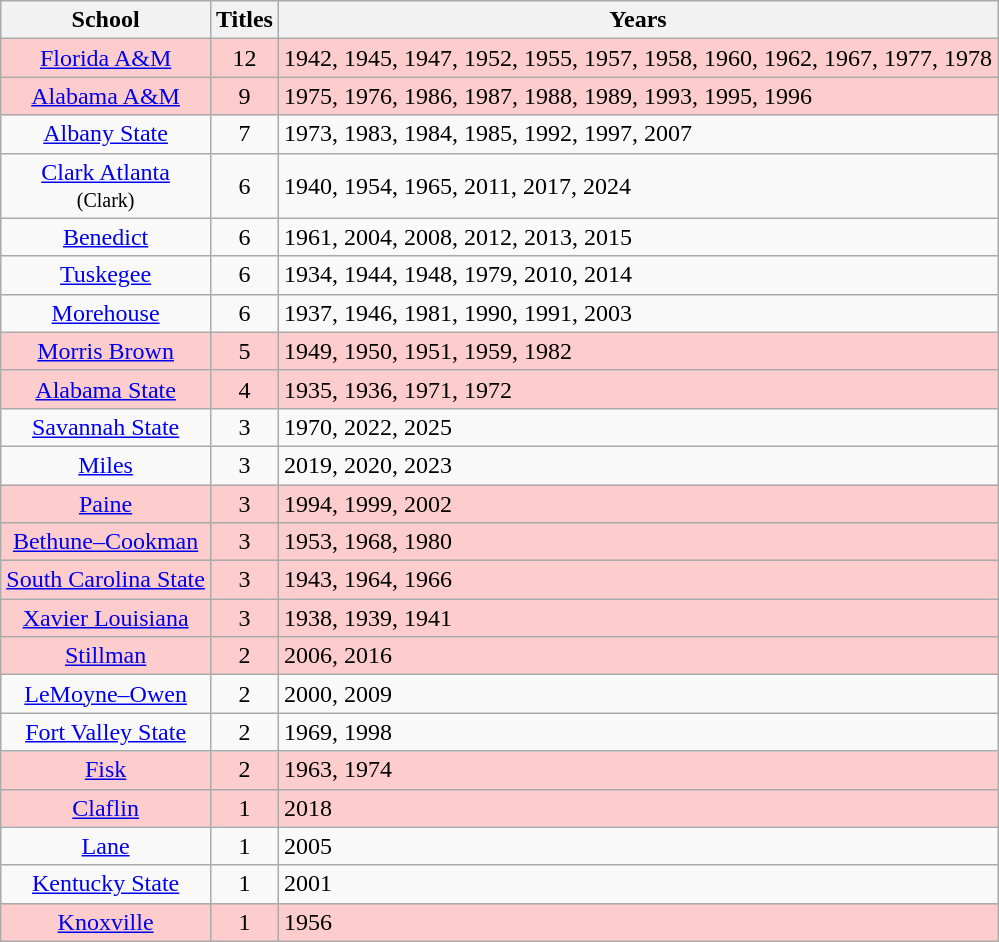<table class="wikitable sortable" style="text-align:center;">
<tr>
<th>School</th>
<th>Titles</th>
<th class=unsortable>Years</th>
</tr>
<tr bgcolor=#fdcccc>
<td><a href='#'>Florida A&M</a></td>
<td>12</td>
<td align=left>1942, 1945, 1947, 1952, 1955, 1957, 1958, 1960, 1962, 1967, 1977, 1978</td>
</tr>
<tr bgcolor=#fdcccc>
<td><a href='#'>Alabama A&M</a></td>
<td>9</td>
<td align=left>1975, 1976, 1986, 1987, 1988, 1989, 1993, 1995, 1996</td>
</tr>
<tr>
<td><a href='#'>Albany State</a></td>
<td>7</td>
<td align=left>1973, 1983, 1984, 1985, 1992, 1997, 2007</td>
</tr>
<tr>
<td><a href='#'>Clark Atlanta</a><br><small>(Clark)</small></td>
<td>6</td>
<td align=left>1940, 1954, 1965, 2011, 2017, 2024</td>
</tr>
<tr>
<td><a href='#'>Benedict</a></td>
<td>6</td>
<td align=left>1961, 2004, 2008, 2012, 2013, 2015</td>
</tr>
<tr>
<td><a href='#'>Tuskegee</a></td>
<td>6</td>
<td align=left>1934, 1944, 1948, 1979, 2010, 2014</td>
</tr>
<tr>
<td><a href='#'>Morehouse</a></td>
<td>6</td>
<td align=left>1937, 1946, 1981, 1990, 1991, 2003</td>
</tr>
<tr bgcolor=#fdcccc>
<td><a href='#'>Morris Brown</a></td>
<td>5</td>
<td align=left>1949, 1950, 1951, 1959, 1982</td>
</tr>
<tr bgcolor=#fdcccc>
<td><a href='#'>Alabama State</a></td>
<td>4</td>
<td align=left>1935, 1936, 1971, 1972</td>
</tr>
<tr>
<td><a href='#'>Savannah State</a></td>
<td>3</td>
<td align=left>1970, 2022, 2025</td>
</tr>
<tr>
<td><a href='#'>Miles</a></td>
<td>3</td>
<td align=left>2019, 2020, 2023</td>
</tr>
<tr bgcolor=#fdcccc>
<td><a href='#'>Paine</a></td>
<td>3</td>
<td align=left>1994, 1999, 2002</td>
</tr>
<tr bgcolor=#fdcccc>
<td><a href='#'>Bethune–Cookman</a></td>
<td>3</td>
<td align=left>1953, 1968, 1980</td>
</tr>
<tr bgcolor=#fdcccc>
<td><a href='#'>South Carolina State</a></td>
<td>3</td>
<td align=left>1943, 1964, 1966</td>
</tr>
<tr bgcolor=#fdcccc>
<td><a href='#'>Xavier Louisiana</a></td>
<td>3</td>
<td align=left>1938, 1939, 1941</td>
</tr>
<tr bgcolor=#fdcccc>
<td><a href='#'>Stillman</a></td>
<td>2</td>
<td align=left>2006, 2016</td>
</tr>
<tr>
<td><a href='#'>LeMoyne–Owen</a></td>
<td>2</td>
<td align=left>2000, 2009</td>
</tr>
<tr>
<td><a href='#'>Fort Valley State</a></td>
<td>2</td>
<td align=left>1969, 1998</td>
</tr>
<tr bgcolor=#fdcccc>
<td><a href='#'>Fisk</a></td>
<td>2</td>
<td align=left>1963, 1974</td>
</tr>
<tr bgcolor=#fdcccc>
<td><a href='#'>Claflin</a></td>
<td>1</td>
<td align=left>2018</td>
</tr>
<tr>
<td><a href='#'>Lane</a></td>
<td>1</td>
<td align=left>2005</td>
</tr>
<tr>
<td><a href='#'>Kentucky State</a></td>
<td>1</td>
<td align=left>2001</td>
</tr>
<tr bgcolor=#fdcccc>
<td><a href='#'>Knoxville</a></td>
<td>1</td>
<td align=left>1956</td>
</tr>
</table>
